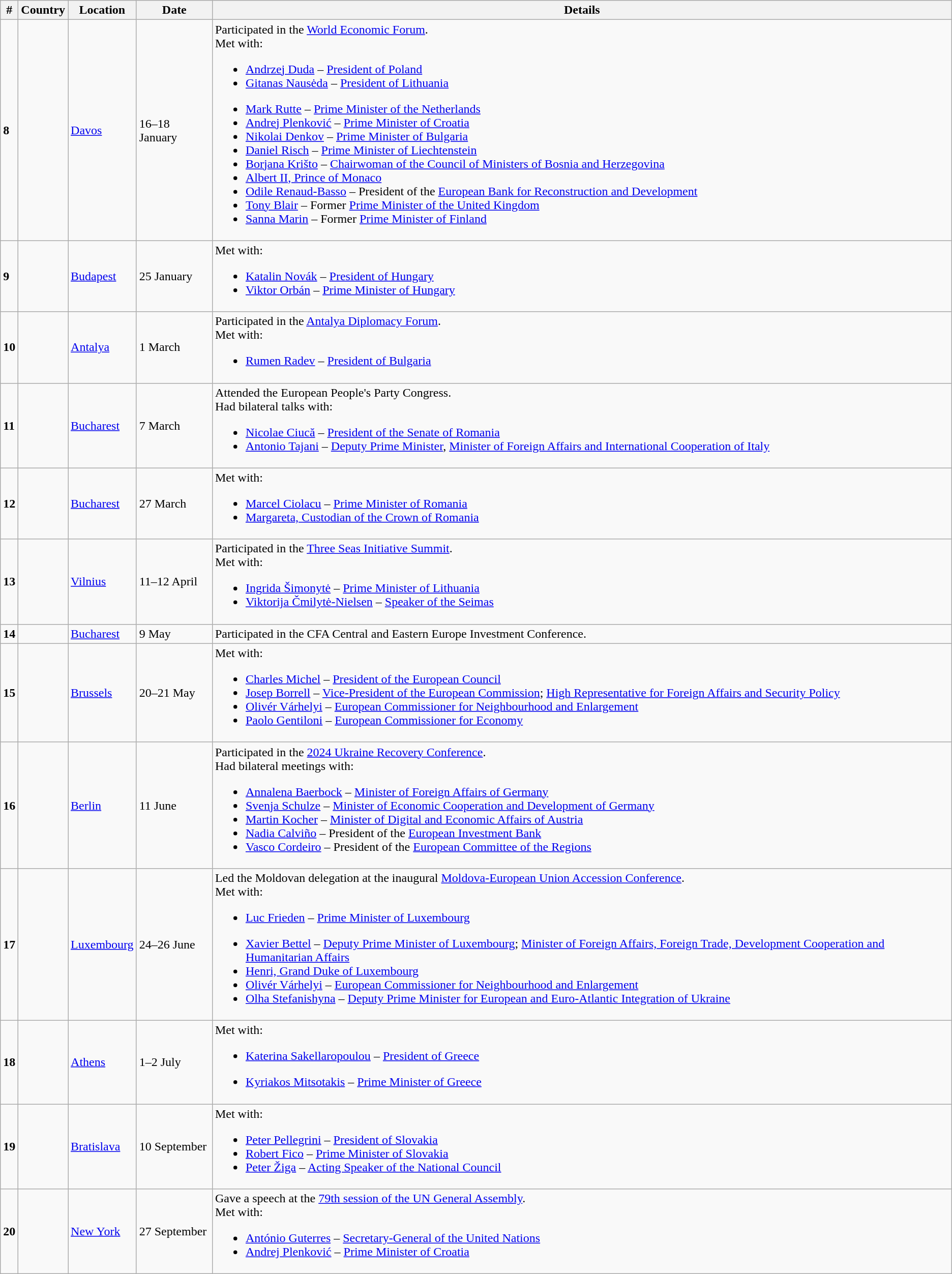<table class="wikitable">
<tr>
<th>#</th>
<th>Country</th>
<th>Location</th>
<th>Date</th>
<th>Details</th>
</tr>
<tr>
<td><strong>8</strong></td>
<td><strong></strong></td>
<td><a href='#'>Davos</a></td>
<td>16–18 January</td>
<td>Participated in the <a href='#'>World Economic Forum</a>.<br>Met with:<ul><li><a href='#'>Andrzej Duda</a> – <a href='#'>President of Poland</a></li><li><a href='#'>Gitanas Nausėda</a> – <a href='#'>President of Lithuania</a></li></ul><ul><li><a href='#'>Mark Rutte</a> – <a href='#'>Prime Minister of the Netherlands</a></li><li><a href='#'>Andrej Plenković</a> – <a href='#'>Prime Minister of Croatia</a></li><li><a href='#'>Nikolai Denkov</a> – <a href='#'>Prime Minister of Bulgaria</a></li><li><a href='#'>Daniel Risch</a> – <a href='#'>Prime Minister of Liechtenstein</a></li><li><a href='#'>Borjana Krišto</a> – <a href='#'>Chairwoman of the Council of Ministers of Bosnia and Herzegovina</a></li><li><a href='#'>Albert II, Prince of Monaco</a></li><li><a href='#'>Odile Renaud-Basso</a> – President of the <a href='#'>European Bank for Reconstruction and Development</a></li><li><a href='#'>Tony Blair</a> – Former <a href='#'>Prime Minister of the United Kingdom</a></li><li><a href='#'>Sanna Marin</a> – Former <a href='#'>Prime Minister of Finland</a></li></ul></td>
</tr>
<tr>
<td><strong>9</strong></td>
<td><strong></strong></td>
<td><a href='#'>Budapest</a></td>
<td>25 January</td>
<td>Met with:<br><ul><li><a href='#'>Katalin Novák</a> – <a href='#'>President of Hungary</a></li><li><a href='#'>Viktor Orbán</a> – <a href='#'>Prime Minister of Hungary</a></li></ul></td>
</tr>
<tr>
<td><strong>10</strong></td>
<td><strong></strong></td>
<td><a href='#'>Antalya</a></td>
<td>1 March</td>
<td>Participated in the <a href='#'>Antalya Diplomacy Forum</a>.<br>Met with:<ul><li><a href='#'>Rumen Radev</a> – <a href='#'>President of Bulgaria</a></li></ul></td>
</tr>
<tr>
<td><strong>11</strong></td>
<td><strong></strong></td>
<td><a href='#'>Bucharest</a></td>
<td>7 March</td>
<td>Attended the European People's Party Congress.<br>Had bilateral talks with:<ul><li><a href='#'>Nicolae Ciucă</a> – <a href='#'>President of the Senate of Romania</a></li><li><a href='#'>Antonio Tajani</a> – <a href='#'>Deputy Prime Minister</a>, <a href='#'>Minister of Foreign Affairs and International Cooperation of Italy</a></li></ul></td>
</tr>
<tr>
<td><strong>12</strong></td>
<td><strong></strong></td>
<td><a href='#'>Bucharest</a></td>
<td>27 March</td>
<td>Met with:<br><ul><li><a href='#'>Marcel Ciolacu</a> – <a href='#'>Prime Minister of Romania</a></li><li><a href='#'>Margareta, Custodian of the Crown of Romania</a></li></ul></td>
</tr>
<tr>
<td><strong>13</strong></td>
<td><strong></strong></td>
<td><a href='#'>Vilnius</a></td>
<td>11–12 April</td>
<td>Participated in the <a href='#'>Three Seas Initiative Summit</a>.<br>Met with:<ul><li><a href='#'>Ingrida Šimonytė</a> – <a href='#'>Prime Minister of Lithuania</a></li><li><a href='#'>Viktorija Čmilytė-Nielsen</a> – <a href='#'>Speaker of the Seimas</a></li></ul></td>
</tr>
<tr>
<td><strong>14</strong></td>
<td><strong></strong></td>
<td><a href='#'>Bucharest</a></td>
<td>9 May</td>
<td>Participated in the CFA Central and Eastern Europe Investment Conference.</td>
</tr>
<tr>
<td><strong>15</strong></td>
<td><strong></strong></td>
<td><a href='#'>Brussels</a></td>
<td>20–21 May</td>
<td>Met with:<br><ul><li><a href='#'>Charles Michel</a> – <a href='#'>President of the European Council</a></li><li><a href='#'>Josep Borrell</a> – <a href='#'>Vice-President of the European Commission</a>; <a href='#'>High Representative for Foreign Affairs and Security Policy</a></li><li><a href='#'>Olivér Várhelyi</a> – <a href='#'>European Commissioner for Neighbourhood and Enlargement</a></li><li><a href='#'>Paolo Gentiloni</a> – <a href='#'>European Commissioner for Economy</a></li></ul></td>
</tr>
<tr>
<td><strong>16</strong></td>
<td><strong></strong></td>
<td><a href='#'>Berlin</a></td>
<td>11 June</td>
<td>Participated in the <a href='#'>2024 Ukraine Recovery Conference</a>.<br>Had bilateral meetings with:<ul><li><a href='#'>Annalena Baerbock</a> – <a href='#'>Minister of Foreign Affairs of Germany</a></li><li><a href='#'>Svenja Schulze</a> – <a href='#'>Minister of Economic Cooperation and Development of Germany</a></li><li><a href='#'>Martin Kocher</a> – <a href='#'>Minister of Digital and Economic Affairs of Austria</a></li><li><a href='#'>Nadia Calviño</a> – President of the <a href='#'>European Investment Bank</a></li><li><a href='#'>Vasco Cordeiro</a> – President of the <a href='#'>European Committee of the Regions</a></li></ul></td>
</tr>
<tr>
<td><strong>17</strong></td>
<td><strong></strong></td>
<td><a href='#'>Luxembourg</a></td>
<td>24–26 June</td>
<td>Led the Moldovan delegation at the inaugural <a href='#'>Moldova-European Union Accession Conference</a>.<br>Met with:<ul><li><a href='#'>Luc Frieden</a> – <a href='#'>Prime Minister of Luxembourg</a></li></ul><ul><li><a href='#'>Xavier Bettel</a> – <a href='#'>Deputy Prime Minister of Luxembourg</a>; <a href='#'>Minister of Foreign Affairs, Foreign Trade, Development Cooperation and Humanitarian Affairs</a></li><li><a href='#'>Henri, Grand Duke of Luxembourg</a></li><li><a href='#'>Olivér Várhelyi</a> – <a href='#'>European Commissioner for Neighbourhood and Enlargement</a></li><li><a href='#'>Olha Stefanishyna</a> – <a href='#'>Deputy Prime Minister for European and Euro-Atlantic Integration of Ukraine</a></li></ul></td>
</tr>
<tr>
<td><strong>18</strong></td>
<td><strong></strong></td>
<td><a href='#'>Athens</a></td>
<td>1–2 July</td>
<td>Met with:<br><ul><li><a href='#'>Katerina Sakellaropoulou</a> – <a href='#'>President of Greece</a></li></ul><ul><li><a href='#'>Kyriakos Mitsotakis</a> – <a href='#'>Prime Minister of Greece</a></li></ul></td>
</tr>
<tr>
<td><strong>19</strong></td>
<td><strong></strong></td>
<td><a href='#'>Bratislava</a></td>
<td>10 September</td>
<td>Met with:<br><ul><li><a href='#'>Peter Pellegrini</a> – <a href='#'>President of Slovakia</a></li><li><a href='#'>Robert Fico</a> – <a href='#'>Prime Minister of Slovakia</a></li><li><a href='#'>Peter Žiga</a> – <a href='#'>Acting Speaker of the National Council</a></li></ul></td>
</tr>
<tr>
<td><strong>20</strong></td>
<td><strong></strong></td>
<td><a href='#'>New York</a></td>
<td>27 September</td>
<td>Gave a speech at the <a href='#'>79th session of the UN General Assembly</a>.<br>Met with:<ul><li><a href='#'>António Guterres</a> – <a href='#'>Secretary-General of the United Nations</a></li><li><a href='#'>Andrej Plenković</a> – <a href='#'>Prime Minister of Croatia</a></li></ul></td>
</tr>
</table>
